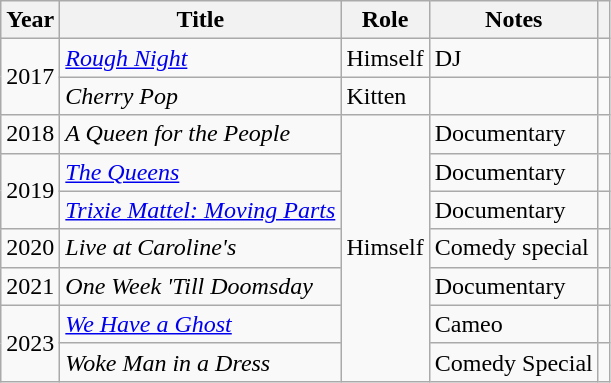<table class="wikitable plainrowheaders" style="text-align:left;">
<tr>
<th>Year</th>
<th>Title</th>
<th>Role</th>
<th>Notes</th>
<th></th>
</tr>
<tr>
<td rowspan="2">2017</td>
<td><em><a href='#'>Rough Night</a></em></td>
<td>Himself</td>
<td>DJ</td>
<td style="text-align: center;"></td>
</tr>
<tr>
<td><em>Cherry Pop</em></td>
<td>Kitten</td>
<td></td>
<td style="text-align: center;"></td>
</tr>
<tr>
<td>2018</td>
<td><em>A Queen for the People</em></td>
<td rowspan="7">Himself</td>
<td>Documentary</td>
<td></td>
</tr>
<tr>
<td rowspan="2">2019</td>
<td><em><a href='#'>The Queens</a></em></td>
<td>Documentary</td>
<td></td>
</tr>
<tr>
<td><em><a href='#'>Trixie Mattel: Moving Parts</a></em></td>
<td>Documentary</td>
<td style="text-align: center;"></td>
</tr>
<tr>
<td>2020</td>
<td><em>Live at Caroline's</em></td>
<td>Comedy special</td>
<td style="text-align: center;"></td>
</tr>
<tr>
<td>2021</td>
<td><em>One Week 'Till Doomsday</em></td>
<td>Documentary</td>
<td style="text-align: center;"></td>
</tr>
<tr>
<td rowspan="2">2023</td>
<td><em><a href='#'>We Have a Ghost</a></em></td>
<td>Cameo</td>
<td></td>
</tr>
<tr>
<td><em>Woke Man in a Dress</em></td>
<td>Comedy Special</td>
<td style="text-align: center;"></td>
</tr>
</table>
